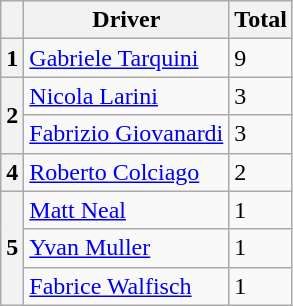<table class="wikitable" style="font-size:100%;">
<tr>
<th></th>
<th>Driver</th>
<th>Total</th>
</tr>
<tr>
<th>1</th>
<td> <a href='#'>Gabriele Tarquini</a></td>
<td>9</td>
</tr>
<tr>
<th rowspan="2">2</th>
<td> <a href='#'>Nicola Larini</a></td>
<td>3</td>
</tr>
<tr>
<td> <a href='#'>Fabrizio Giovanardi</a></td>
<td>3</td>
</tr>
<tr>
<th>4</th>
<td> <a href='#'>Roberto Colciago</a></td>
<td>2</td>
</tr>
<tr>
<th rowspan="3">5</th>
<td> <a href='#'>Matt Neal</a></td>
<td>1</td>
</tr>
<tr>
<td> <a href='#'>Yvan Muller</a></td>
<td>1</td>
</tr>
<tr>
<td> <a href='#'>Fabrice Walfisch</a></td>
<td>1</td>
</tr>
</table>
